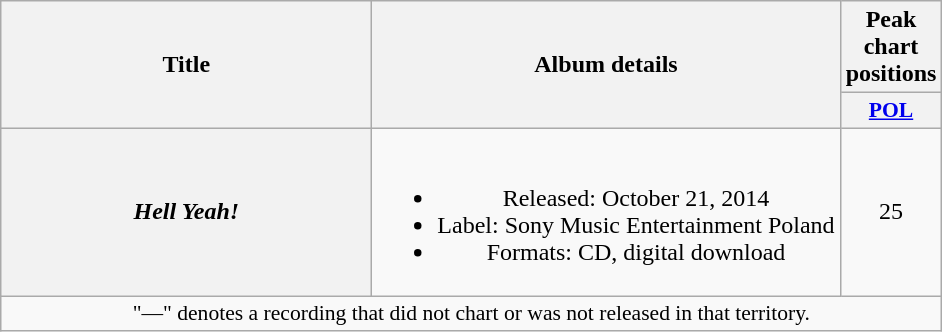<table class="wikitable plainrowheaders" style="text-align:center;">
<tr>
<th scope="col" rowspan="2" style="width:15em;">Title</th>
<th scope="col" rowspan="2">Album details</th>
<th scope="col" colspan="1">Peak chart positions</th>
</tr>
<tr>
<th scope="col" style="width:3em;font-size:90%;"><a href='#'>POL</a><br></th>
</tr>
<tr>
<th scope="row"><em>Hell Yeah!</em></th>
<td><br><ul><li>Released: October 21, 2014</li><li>Label: Sony Music Entertainment Poland</li><li>Formats: CD, digital download</li></ul></td>
<td>25</td>
</tr>
<tr>
<td colspan="20" style="font-size:90%">"—" denotes a recording that did not chart or was not released in that territory.</td>
</tr>
</table>
